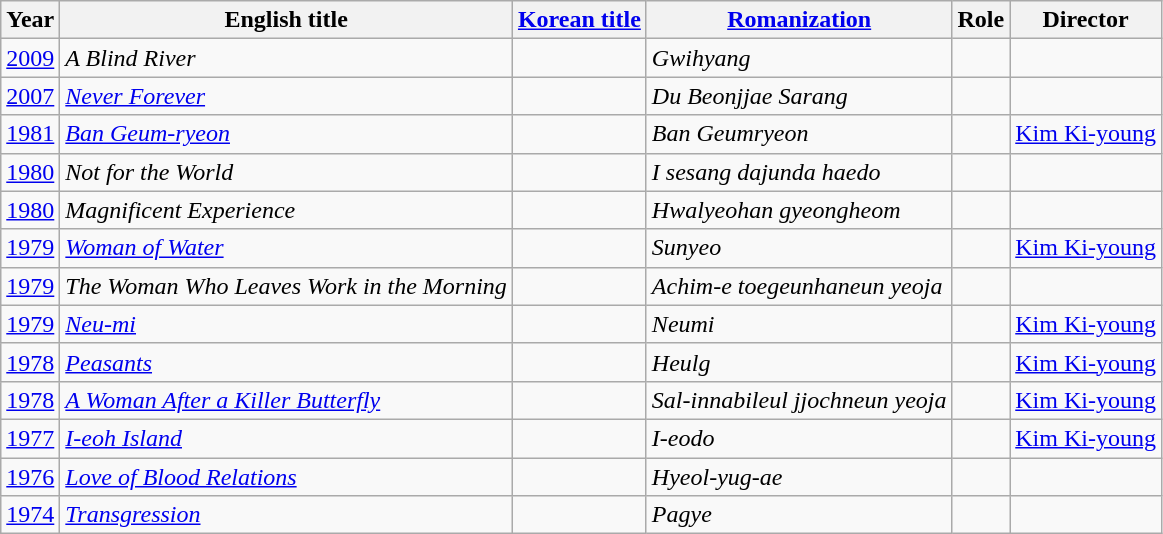<table class="wikitable">
<tr>
<th>Year</th>
<th>English title</th>
<th><a href='#'>Korean title</a></th>
<th><a href='#'>Romanization</a></th>
<th>Role</th>
<th>Director</th>
</tr>
<tr>
<td><a href='#'>2009</a></td>
<td><em>A Blind River</em></td>
<td></td>
<td><em>Gwihyang</em></td>
<td></td>
<td></td>
</tr>
<tr>
<td><a href='#'>2007</a></td>
<td><em><a href='#'>Never Forever</a></em></td>
<td></td>
<td><em>Du Beonjjae Sarang</em></td>
<td></td>
<td></td>
</tr>
<tr>
<td><a href='#'>1981</a></td>
<td><em><a href='#'>Ban Geum-ryeon</a></em></td>
<td></td>
<td><em>Ban Geumryeon</em></td>
<td></td>
<td><a href='#'>Kim Ki-young</a></td>
</tr>
<tr>
<td><a href='#'>1980</a></td>
<td><em>Not for the World</em></td>
<td></td>
<td><em>I sesang dajunda haedo</em></td>
<td></td>
<td></td>
</tr>
<tr>
<td><a href='#'>1980</a></td>
<td><em>Magnificent Experience</em></td>
<td></td>
<td><em>Hwalyeohan gyeongheom</em></td>
<td></td>
<td></td>
</tr>
<tr>
<td><a href='#'>1979</a></td>
<td><em><a href='#'>Woman of Water</a></em></td>
<td></td>
<td><em>Sunyeo</em></td>
<td></td>
<td><a href='#'>Kim Ki-young</a></td>
</tr>
<tr>
<td><a href='#'>1979</a></td>
<td><em>The Woman Who Leaves Work in the Morning</em></td>
<td></td>
<td><em>Achim-e toegeunhaneun yeoja</em></td>
<td></td>
<td></td>
</tr>
<tr>
<td><a href='#'>1979</a></td>
<td><em><a href='#'>Neu-mi</a></em></td>
<td></td>
<td><em>Neumi</em></td>
<td></td>
<td><a href='#'>Kim Ki-young</a></td>
</tr>
<tr>
<td><a href='#'>1978</a></td>
<td><em><a href='#'>Peasants</a></em></td>
<td></td>
<td><em>Heulg</em></td>
<td></td>
<td><a href='#'>Kim Ki-young</a></td>
</tr>
<tr>
<td><a href='#'>1978</a></td>
<td><em><a href='#'>A Woman After a Killer Butterfly</a></em></td>
<td></td>
<td><em>Sal-innabileul jjochneun yeoja</em></td>
<td></td>
<td><a href='#'>Kim Ki-young</a></td>
</tr>
<tr>
<td><a href='#'>1977</a></td>
<td><em><a href='#'>I-eoh Island</a></em></td>
<td></td>
<td><em>I-eodo</em></td>
<td></td>
<td><a href='#'>Kim Ki-young</a></td>
</tr>
<tr>
<td><a href='#'>1976</a></td>
<td><em><a href='#'>Love of Blood Relations</a></em></td>
<td></td>
<td><em>Hyeol-yug-ae</em></td>
<td></td>
<td></td>
</tr>
<tr>
<td><a href='#'>1974</a></td>
<td><em><a href='#'>Transgression</a></em></td>
<td></td>
<td><em>Pagye</em></td>
<td></td>
<td></td>
</tr>
</table>
